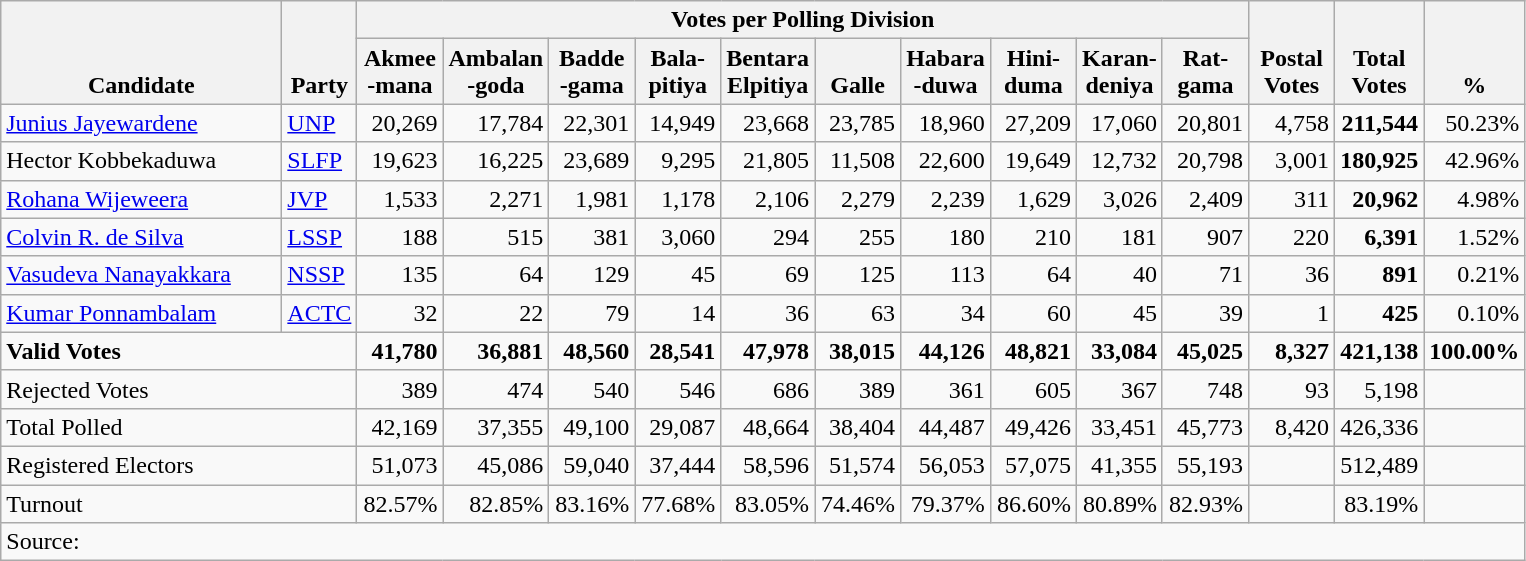<table class="wikitable" border="1" style="text-align:right;">
<tr>
<th rowspan="2" align="left" valign="bottom" width="180">Candidate</th>
<th rowspan="2" align="left" valign="bottom" width="40">Party</th>
<th colspan="10">Votes per Polling Division</th>
<th rowspan="2" align="center" valign="bottom" width="50">Postal<br>Votes</th>
<th rowspan="2" align="center" valign="bottom" width="50">Total Votes</th>
<th rowspan="2" align="center" valign="bottom" width="50">%</th>
</tr>
<tr>
<th align="center" valign="bottom" width="50">Akmee<br>-mana</th>
<th align="center" valign="bottom" width="50">Ambalan<br>-goda</th>
<th align="center" valign="bottom" width="50">Badde<br>-gama</th>
<th align="center" valign="bottom" width="50">Bala-<br>pitiya</th>
<th align="center" valign="bottom" width="50">Bentara<br>Elpitiya</th>
<th align="center" valign="bottom" width="50">Galle</th>
<th align="center" valign="bottom" width="50">Habara<br>-duwa</th>
<th align="center" valign="bottom" width="50">Hini-<br>duma</th>
<th align="center" valign="bottom" width="50">Karan-<br>deniya</th>
<th align="center" valign="bottom" width="50">Rat-<br>gama</th>
</tr>
<tr>
<td align="left"><a href='#'>Junius Jayewardene</a></td>
<td align="left"><a href='#'>UNP</a></td>
<td>20,269</td>
<td>17,784</td>
<td>22,301</td>
<td>14,949</td>
<td>23,668</td>
<td>23,785</td>
<td>18,960</td>
<td>27,209</td>
<td>17,060</td>
<td>20,801</td>
<td>4,758</td>
<td><strong>211,544</strong></td>
<td>50.23%</td>
</tr>
<tr>
<td align="left">Hector Kobbekaduwa</td>
<td align="left"><a href='#'>SLFP</a></td>
<td>19,623</td>
<td>16,225</td>
<td>23,689</td>
<td>9,295</td>
<td>21,805</td>
<td>11,508</td>
<td>22,600</td>
<td>19,649</td>
<td>12,732</td>
<td>20,798</td>
<td>3,001</td>
<td><strong>180,925</strong></td>
<td>42.96%</td>
</tr>
<tr>
<td align="left"><a href='#'>Rohana Wijeweera</a></td>
<td align="left"><a href='#'>JVP</a></td>
<td>1,533</td>
<td>2,271</td>
<td>1,981</td>
<td>1,178</td>
<td>2,106</td>
<td>2,279</td>
<td>2,239</td>
<td>1,629</td>
<td>3,026</td>
<td>2,409</td>
<td>311</td>
<td><strong>20,962</strong></td>
<td>4.98%</td>
</tr>
<tr>
<td align="left"><a href='#'>Colvin R. de Silva</a></td>
<td align="left"><a href='#'>LSSP</a></td>
<td>188</td>
<td>515</td>
<td>381</td>
<td>3,060</td>
<td>294</td>
<td>255</td>
<td>180</td>
<td>210</td>
<td>181</td>
<td>907</td>
<td>220</td>
<td><strong>6,391</strong></td>
<td>1.52%</td>
</tr>
<tr>
<td align="left"><a href='#'>Vasudeva Nanayakkara</a></td>
<td align="left"><a href='#'>NSSP</a></td>
<td>135</td>
<td>64</td>
<td>129</td>
<td>45</td>
<td>69</td>
<td>125</td>
<td>113</td>
<td>64</td>
<td>40</td>
<td>71</td>
<td>36</td>
<td><strong>891</strong></td>
<td>0.21%</td>
</tr>
<tr>
<td align="left"><a href='#'>Kumar Ponnambalam</a></td>
<td align="left"><a href='#'>ACTC</a></td>
<td>32</td>
<td>22</td>
<td>79</td>
<td>14</td>
<td>36</td>
<td>63</td>
<td>34</td>
<td>60</td>
<td>45</td>
<td>39</td>
<td>1</td>
<td><strong>425</strong></td>
<td>0.10%</td>
</tr>
<tr>
<td colspan="2" align="left"><strong>Valid Votes</strong></td>
<td><strong>41,780</strong></td>
<td><strong>36,881</strong></td>
<td><strong>48,560</strong></td>
<td><strong>28,541</strong></td>
<td><strong>47,978</strong></td>
<td><strong>38,015</strong></td>
<td><strong>44,126</strong></td>
<td><strong>48,821</strong></td>
<td><strong>33,084</strong></td>
<td><strong>45,025</strong></td>
<td><strong>8,327</strong></td>
<td><strong>421,138</strong></td>
<td><strong>100.00%</strong></td>
</tr>
<tr>
<td colspan="2" align="left">Rejected Votes</td>
<td>389</td>
<td>474</td>
<td>540</td>
<td>546</td>
<td>686</td>
<td>389</td>
<td>361</td>
<td>605</td>
<td>367</td>
<td>748</td>
<td>93</td>
<td>5,198</td>
<td></td>
</tr>
<tr>
<td colspan="2" align="left">Total Polled</td>
<td>42,169</td>
<td>37,355</td>
<td>49,100</td>
<td>29,087</td>
<td>48,664</td>
<td>38,404</td>
<td>44,487</td>
<td>49,426</td>
<td>33,451</td>
<td>45,773</td>
<td>8,420</td>
<td>426,336</td>
<td></td>
</tr>
<tr>
<td colspan="2" align="left">Registered Electors</td>
<td>51,073</td>
<td>45,086</td>
<td>59,040</td>
<td>37,444</td>
<td>58,596</td>
<td>51,574</td>
<td>56,053</td>
<td>57,075</td>
<td>41,355</td>
<td>55,193</td>
<td></td>
<td>512,489</td>
<td></td>
</tr>
<tr>
<td colspan="2" align="left">Turnout</td>
<td>82.57%</td>
<td>82.85%</td>
<td>83.16%</td>
<td>77.68%</td>
<td>83.05%</td>
<td>74.46%</td>
<td>79.37%</td>
<td>86.60%</td>
<td>80.89%</td>
<td>82.93%</td>
<td></td>
<td>83.19%</td>
<td></td>
</tr>
<tr>
<td colspan="15" align="left">Source:</td>
</tr>
</table>
